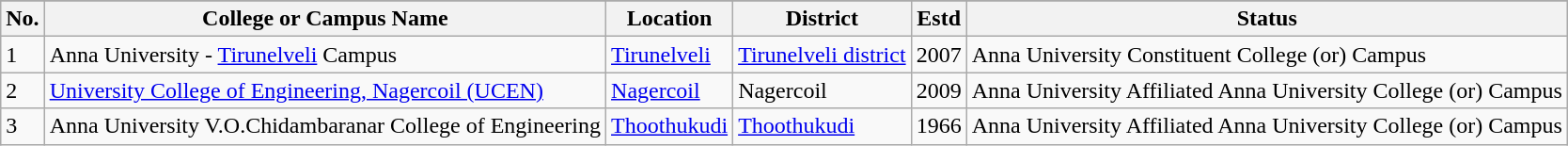<table class="wikitable sortable">
<tr>
</tr>
<tr>
<th>No.</th>
<th>College or Campus Name</th>
<th>Location</th>
<th>District</th>
<th>Estd</th>
<th>Status</th>
</tr>
<tr>
<td>1</td>
<td>Anna University - <a href='#'>Tirunelveli</a> Campus</td>
<td><a href='#'>Tirunelveli</a></td>
<td><a href='#'>Tirunelveli district</a></td>
<td>2007</td>
<td>Anna University Constituent College (or) Campus</td>
</tr>
<tr>
<td>2</td>
<td><a href='#'>University College of Engineering, Nagercoil (UCEN)</a></td>
<td><a href='#'>Nagercoil</a></td>
<td>Nagercoil</td>
<td>2009</td>
<td>Anna University Affiliated Anna University College (or) Campus</td>
</tr>
<tr>
<td>3</td>
<td>Anna University V.O.Chidambaranar College of Engineering</td>
<td><a href='#'>Thoothukudi</a></td>
<td><a href='#'>Thoothukudi</a></td>
<td>1966</td>
<td>Anna University Affiliated Anna University College (or) Campus</td>
</tr>
</table>
